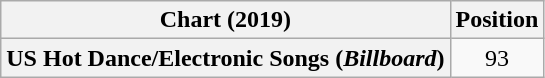<table class="wikitable plainrowheaders" style="text-align:center">
<tr>
<th scope="col">Chart (2019)</th>
<th scope="col">Position</th>
</tr>
<tr>
<th scope="row">US Hot Dance/Electronic Songs (<em>Billboard</em>)</th>
<td>93</td>
</tr>
</table>
